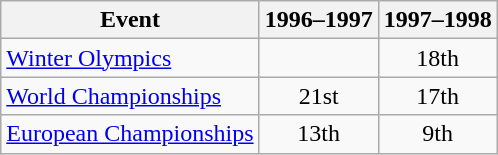<table class="wikitable" style="text-align:center">
<tr>
<th>Event</th>
<th>1996–1997</th>
<th>1997–1998</th>
</tr>
<tr>
<td align=left><a href='#'>Winter Olympics</a></td>
<td></td>
<td>18th</td>
</tr>
<tr>
<td align=left><a href='#'>World Championships</a></td>
<td>21st</td>
<td>17th</td>
</tr>
<tr>
<td align=left><a href='#'>European Championships</a></td>
<td>13th</td>
<td>9th</td>
</tr>
</table>
